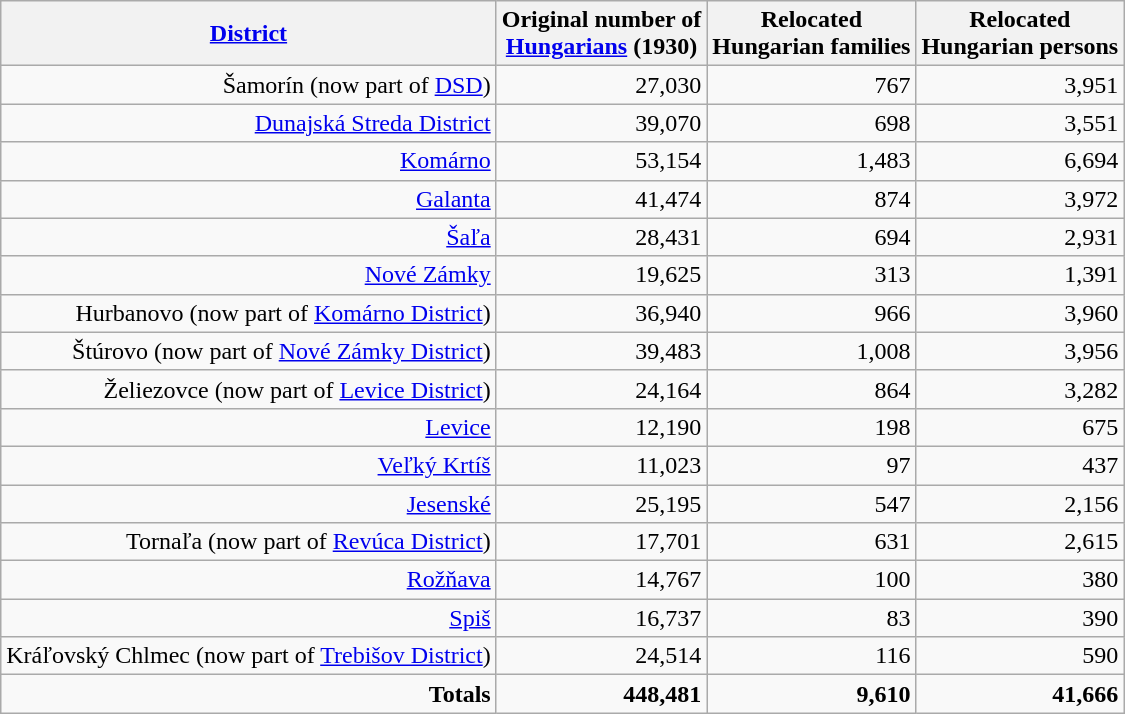<table class="wikitable sortable col1left" style="text-align:right;">
<tr>
<th><a href='#'>District</a></th>
<th>Original number of<br><a href='#'>Hungarians</a> (1930)</th>
<th>Relocated<br>Hungarian families</th>
<th>Relocated<br>Hungarian persons</th>
</tr>
<tr>
<td>Šamorín (now part of <a href='#'>DSD</a>)</td>
<td>27,030</td>
<td>767</td>
<td>3,951</td>
</tr>
<tr>
<td><a href='#'>Dunajská Streda District</a></td>
<td>39,070</td>
<td>698</td>
<td>3,551</td>
</tr>
<tr>
<td><a href='#'>Komárno</a></td>
<td>53,154</td>
<td>1,483</td>
<td>6,694</td>
</tr>
<tr>
<td><a href='#'>Galanta</a></td>
<td>41,474</td>
<td>874</td>
<td>3,972</td>
</tr>
<tr>
<td><a href='#'>Šaľa</a></td>
<td>28,431</td>
<td>694</td>
<td>2,931</td>
</tr>
<tr>
<td><a href='#'>Nové Zámky</a></td>
<td>19,625</td>
<td>313</td>
<td>1,391</td>
</tr>
<tr>
<td>Hurbanovo (now part of <a href='#'>Komárno District</a>)</td>
<td>36,940</td>
<td>966</td>
<td>3,960</td>
</tr>
<tr>
<td>Štúrovo (now part of <a href='#'>Nové Zámky District</a>)</td>
<td>39,483</td>
<td>1,008</td>
<td>3,956</td>
</tr>
<tr>
<td>Želiezovce (now part of <a href='#'>Levice District</a>)</td>
<td>24,164</td>
<td>864</td>
<td>3,282</td>
</tr>
<tr>
<td><a href='#'>Levice</a></td>
<td>12,190</td>
<td>198</td>
<td>675</td>
</tr>
<tr>
<td><a href='#'>Veľký Krtíš</a></td>
<td>11,023</td>
<td>97</td>
<td>437</td>
</tr>
<tr>
<td><a href='#'>Jesenské</a></td>
<td>25,195</td>
<td>547</td>
<td>2,156</td>
</tr>
<tr>
<td>Tornaľa (now part of <a href='#'>Revúca District</a>)</td>
<td>17,701</td>
<td>631</td>
<td>2,615</td>
</tr>
<tr>
<td><a href='#'>Rožňava</a></td>
<td>14,767</td>
<td>100</td>
<td>380</td>
</tr>
<tr>
<td><a href='#'>Spiš</a></td>
<td>16,737</td>
<td>83</td>
<td>390</td>
</tr>
<tr>
<td>Kráľovský Chlmec (now part of <a href='#'>Trebišov District</a>)</td>
<td>24,514</td>
<td>116</td>
<td>590</td>
</tr>
<tr>
<td><strong>Totals</strong></td>
<td><strong>448,481</strong></td>
<td><strong>9,610</strong></td>
<td><strong>41,666</strong></td>
</tr>
</table>
